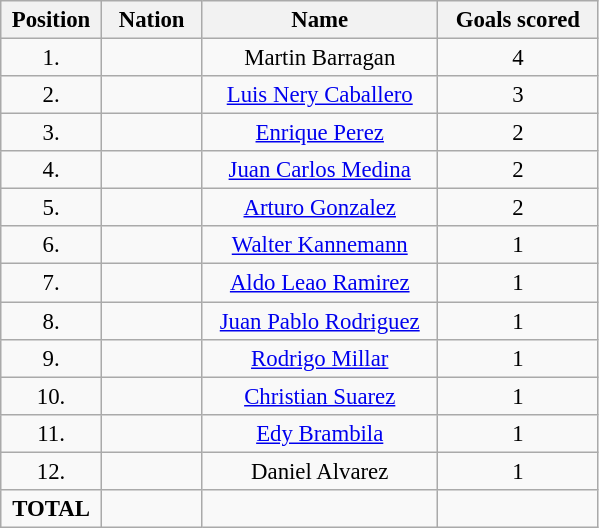<table class="wikitable" style="font-size: 95%; text-align: center;">
<tr>
<th width=60>Position</th>
<th width=60>Nation</th>
<th width=150>Name</th>
<th width=100>Goals scored</th>
</tr>
<tr>
<td>1.</td>
<td></td>
<td>Martin Barragan</td>
<td>4</td>
</tr>
<tr>
<td>2.</td>
<td></td>
<td><a href='#'>Luis Nery Caballero</a></td>
<td>3</td>
</tr>
<tr>
<td>3.</td>
<td></td>
<td><a href='#'>Enrique Perez</a></td>
<td>2</td>
</tr>
<tr>
<td>4.</td>
<td></td>
<td><a href='#'>Juan Carlos Medina</a></td>
<td>2</td>
</tr>
<tr>
<td>5.</td>
<td></td>
<td><a href='#'>Arturo Gonzalez</a></td>
<td>2</td>
</tr>
<tr>
<td>6.</td>
<td></td>
<td><a href='#'>Walter Kannemann</a></td>
<td>1</td>
</tr>
<tr>
<td>7.</td>
<td></td>
<td><a href='#'>Aldo Leao Ramirez</a></td>
<td>1</td>
</tr>
<tr>
<td>8.</td>
<td></td>
<td><a href='#'>Juan Pablo Rodriguez</a></td>
<td>1</td>
</tr>
<tr>
<td>9.</td>
<td></td>
<td><a href='#'>Rodrigo Millar</a></td>
<td>1</td>
</tr>
<tr>
<td>10.</td>
<td></td>
<td><a href='#'>Christian Suarez</a></td>
<td>1</td>
</tr>
<tr>
<td>11.</td>
<td></td>
<td><a href='#'>Edy Brambila</a></td>
<td>1</td>
</tr>
<tr>
<td>12.</td>
<td></td>
<td>Daniel Alvarez</td>
<td>1</td>
</tr>
<tr>
<td><strong>TOTAL</strong></td>
<td></td>
<td></td>
<td></td>
</tr>
</table>
